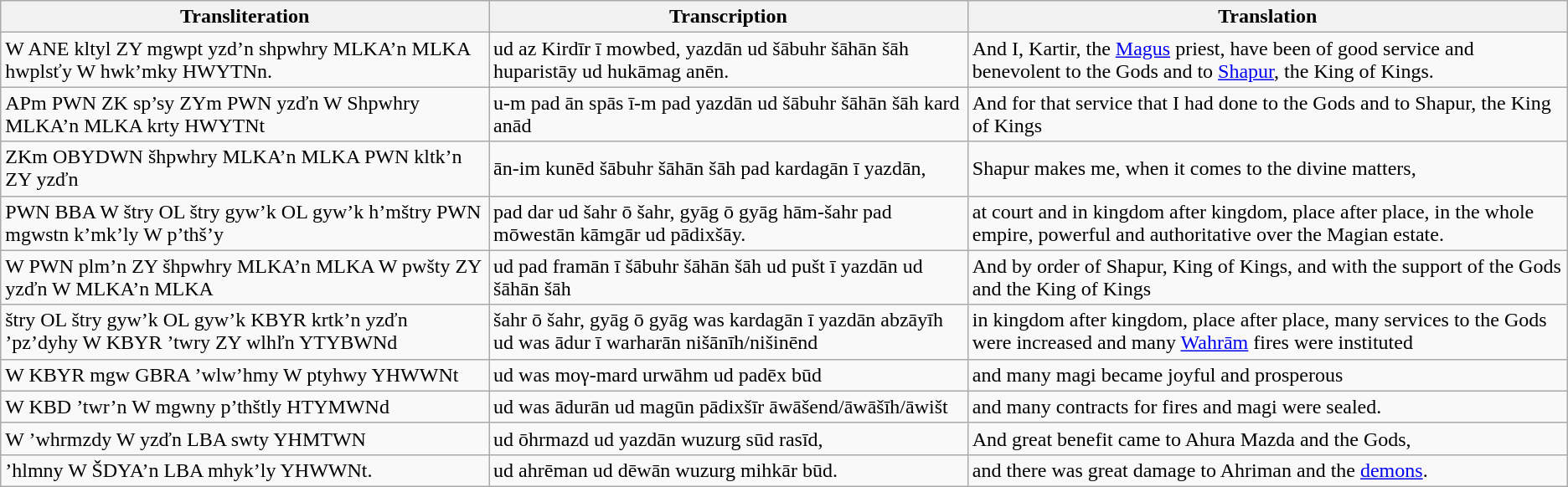<table class="wikitable">
<tr>
<th>Transliteration</th>
<th>Transcription</th>
<th>Translation</th>
</tr>
<tr>
<td>W ANE kltyl ZY mgwpt yzd’n shpwhry MLKA’n MLKA hwplsťy W hwk’mky HWYTNn.</td>
<td>ud az Kirdīr ī mowbed, yazdān ud šābuhr šāhān šāh huparistāy ud hukāmag anēn.</td>
<td>And I, Kartir, the <a href='#'>Magus</a> priest, have been of good service and benevolent to the Gods and to <a href='#'>Shapur</a>, the King of Kings.</td>
</tr>
<tr>
<td>APm PWN ZK sp’sy ZYm PWN yzďn W Shpwhry MLKA’n MLKA krty HWYTNt</td>
<td>u-m pad ān spās ī-m pad yazdān ud šābuhr šāhān šāh kard anād</td>
<td>And for that service that I had done to the Gods and to Shapur, the King of Kings</td>
</tr>
<tr>
<td>ZKm OBYDWN šhpwhry MLKA’n MLKA PWN kltk’n ZY yzďn</td>
<td>ān-im kunēd šābuhr šāhān šāh pad kardagān ī yazdān,</td>
<td>Shapur makes me, when it comes to the divine matters,</td>
</tr>
<tr>
<td>PWN BBA W štry OL štry gyw’k OL gyw’k h’mštry PWN mgwstn k’mk’ly W p’thš’y</td>
<td>pad dar ud šahr ō šahr, gyāg ō gyāg hām-šahr pad mōwestān kāmgār ud pādixšāy.</td>
<td>at court and in kingdom after kingdom, place after place, in the whole empire, powerful and authoritative over the Magian estate.</td>
</tr>
<tr>
<td>W PWN plm’n ZY šhpwhry MLKA’n MLKA W pwšty ZY yzďn W MLKA’n MLKA</td>
<td>ud pad framān ī šābuhr šāhān šāh ud pušt ī yazdān ud šāhān šāh</td>
<td>And by order of Shapur, King of Kings, and with the support of the Gods and the King of Kings</td>
</tr>
<tr>
<td>štry OL štry gyw’k OL gyw’k KBYR krtk’n yzďn ’pz’dyhy W KBYR ’twry ZY wlhľn YTYBWNd</td>
<td>šahr ō šahr, gyāg ō gyāg was kardagān ī yazdān abzāyīh ud was ādur ī warharān nišānīh/nišinēnd</td>
<td>in kingdom after kingdom, place after place, many services to the Gods were increased and many <a href='#'>Wahrām</a> fires were instituted</td>
</tr>
<tr>
<td>W KBYR mgw GBRA ’wlw’hmy W ptyhwy YHWWNt</td>
<td>ud was moγ-mard urwāhm ud padēx būd</td>
<td>and many magi became joyful and prosperous</td>
</tr>
<tr>
<td>W KBD ’twr’n W mgwny p’thštly HTYMWNd</td>
<td>ud was ādurān ud magūn pādixšīr āwāšend/āwāšīh/āwišt</td>
<td>and many contracts for fires and magi were sealed.</td>
</tr>
<tr>
<td>W ’whrmzdy W yzďn LBA swty YHMTWN</td>
<td>ud ōhrmazd ud yazdān wuzurg sūd rasīd,</td>
<td>And great benefit came to Ahura Mazda and the Gods,</td>
</tr>
<tr>
<td>’hlmny W ŠDYA’n LBA mhyk’ly YHWWNt.</td>
<td>ud ahrēman ud dēwān wuzurg mihkār būd.</td>
<td>and there was great damage to Ahriman and the <a href='#'>demons</a>.</td>
</tr>
</table>
